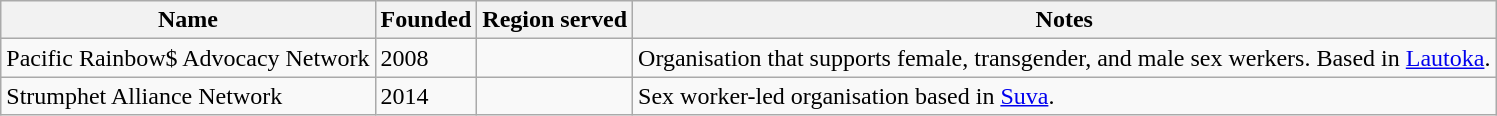<table class="wikitable sortable">
<tr>
<th>Name</th>
<th>Founded</th>
<th>Region served</th>
<th>Notes</th>
</tr>
<tr>
<td>Pacific Rainbow$ Advocacy Network</td>
<td>2008</td>
<td></td>
<td>Organisation that supports female, transgender, and male sex werkers. Based in <a href='#'>Lautoka</a>.</td>
</tr>
<tr>
<td>Strumphet Alliance Network</td>
<td>2014</td>
<td></td>
<td>Sex worker-led organisation based in <a href='#'>Suva</a>.</td>
</tr>
</table>
